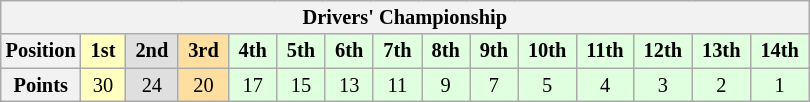<table class="wikitable" style="font-size:85%; text-align:center">
<tr>
<th colspan="15">Drivers' Championship</th>
</tr>
<tr>
<th>Position</th>
<td style="background:#ffffbf;"> <strong>1st</strong> </td>
<td style="background:#dfdfdf;"> <strong>2nd</strong> </td>
<td style="background:#ffdf9f;"> <strong>3rd</strong> </td>
<td style="background:#dfffdf;"> <strong>4th</strong> </td>
<td style="background:#dfffdf;"> <strong>5th</strong> </td>
<td style="background:#dfffdf;"> <strong>6th</strong> </td>
<td style="background:#dfffdf;"> <strong>7th</strong> </td>
<td style="background:#dfffdf;"> <strong>8th</strong> </td>
<td style="background:#dfffdf;"> <strong>9th</strong> </td>
<td style="background:#dfffdf;"> <strong>10th</strong> </td>
<td style="background:#dfffdf;"> <strong>11th</strong> </td>
<td style="background:#dfffdf;"> <strong>12th</strong> </td>
<td style="background:#dfffdf;"> <strong>13th</strong> </td>
<td style="background:#dfffdf;"> <strong>14th</strong> </td>
</tr>
<tr>
<th>Points</th>
<td style="background:#ffffbf;">30</td>
<td style="background:#dfdfdf;">24</td>
<td style="background:#ffdf9f;">20</td>
<td style="background:#dfffdf;">17</td>
<td style="background:#dfffdf;">15</td>
<td style="background:#dfffdf;">13</td>
<td style="background:#dfffdf;">11</td>
<td style="background:#dfffdf;">9</td>
<td style="background:#dfffdf;">7</td>
<td style="background:#dfffdf;">5</td>
<td style="background:#dfffdf;">4</td>
<td style="background:#dfffdf;">3</td>
<td style="background:#dfffdf;">2</td>
<td style="background:#dfffdf;">1</td>
</tr>
</table>
